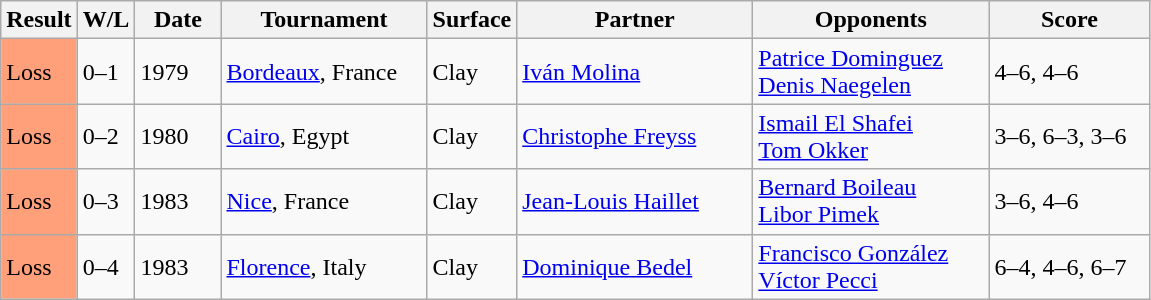<table class="sortable wikitable">
<tr>
<th style="width:40px">Result</th>
<th style="width:30px" class="unsortable">W/L</th>
<th style="width:50px">Date</th>
<th style="width:130px">Tournament</th>
<th style="width:50px">Surface</th>
<th style="width:150px">Partner</th>
<th style="width:150px">Opponents</th>
<th style="width:100px" class="unsortable">Score</th>
</tr>
<tr>
<td style="background:#ffa07a;">Loss</td>
<td>0–1</td>
<td>1979</td>
<td><a href='#'>Bordeaux</a>, France</td>
<td>Clay</td>
<td> <a href='#'>Iván Molina</a></td>
<td> <a href='#'>Patrice Dominguez</a> <br>  <a href='#'>Denis Naegelen</a></td>
<td>4–6, 4–6</td>
</tr>
<tr>
<td style="background:#ffa07a;">Loss</td>
<td>0–2</td>
<td>1980</td>
<td><a href='#'>Cairo</a>, Egypt</td>
<td>Clay</td>
<td> <a href='#'>Christophe Freyss</a></td>
<td> <a href='#'>Ismail El Shafei</a> <br>  <a href='#'>Tom Okker</a></td>
<td>3–6, 6–3, 3–6</td>
</tr>
<tr>
<td style="background:#ffa07a;">Loss</td>
<td>0–3</td>
<td>1983</td>
<td><a href='#'>Nice</a>, France</td>
<td>Clay</td>
<td> <a href='#'>Jean-Louis Haillet</a></td>
<td> <a href='#'>Bernard Boileau</a> <br>  <a href='#'>Libor Pimek</a></td>
<td>3–6, 4–6</td>
</tr>
<tr>
<td style="background:#ffa07a;">Loss</td>
<td>0–4</td>
<td>1983</td>
<td><a href='#'>Florence</a>, Italy</td>
<td>Clay</td>
<td> <a href='#'>Dominique Bedel</a></td>
<td> <a href='#'>Francisco González</a> <br>  <a href='#'>Víctor Pecci</a></td>
<td>6–4, 4–6, 6–7</td>
</tr>
</table>
